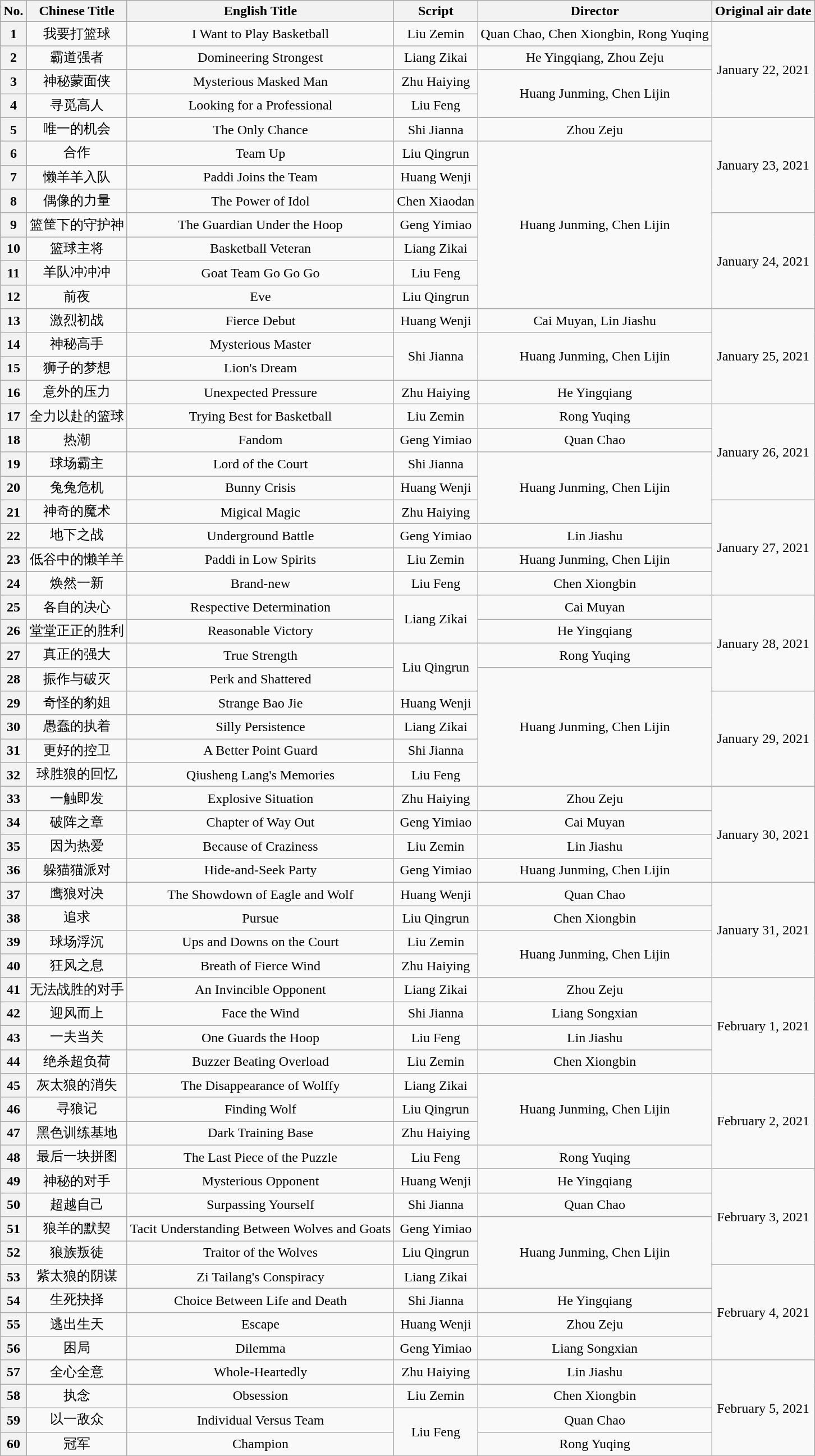<table class="wikitable" style="text-align:center;">
<tr>
<th>No.</th>
<th>Chinese Title</th>
<th>English Title</th>
<th>Script</th>
<th>Director</th>
<th>Original air date</th>
</tr>
<tr>
<th>1</th>
<td>我要打篮球</td>
<td>I Want to Play Basketball</td>
<td>Liu Zemin</td>
<td>Quan Chao, Chen Xiongbin, Rong Yuqing</td>
<td rowspan="4">January 22, 2021</td>
</tr>
<tr>
<th>2</th>
<td>霸道强者</td>
<td>Domineering Strongest</td>
<td>Liang Zikai</td>
<td>He Yingqiang, Zhou Zeju</td>
</tr>
<tr>
<th>3</th>
<td>神秘蒙面侠</td>
<td>Mysterious Masked Man</td>
<td>Zhu Haiying</td>
<td rowspan="2">Huang Junming, Chen Lijin</td>
</tr>
<tr>
<th>4</th>
<td>寻觅高人</td>
<td>Looking for a Professional</td>
<td>Liu Feng</td>
</tr>
<tr>
<th>5</th>
<td>唯一的机会</td>
<td>The Only Chance</td>
<td>Shi Jianna</td>
<td>Zhou Zeju</td>
<td rowspan="4">January 23, 2021</td>
</tr>
<tr>
<th>6</th>
<td>合作</td>
<td>Team Up</td>
<td>Liu Qingrun</td>
<td rowspan="7">Huang Junming, Chen Lijin</td>
</tr>
<tr>
<th>7</th>
<td>懒羊羊入队</td>
<td>Paddi Joins the Team</td>
<td>Huang Wenji</td>
</tr>
<tr>
<th>8</th>
<td>偶像的力量</td>
<td>The Power of Idol</td>
<td>Chen Xiaodan</td>
</tr>
<tr>
<th>9</th>
<td>篮筐下的守护神</td>
<td>The Guardian Under the Hoop</td>
<td>Geng Yimiao</td>
<td rowspan="4">January 24, 2021</td>
</tr>
<tr>
<th>10</th>
<td>篮球主将</td>
<td>Basketball Veteran</td>
<td>Liang Zikai</td>
</tr>
<tr>
<th>11</th>
<td>羊队冲冲冲</td>
<td>Goat Team Go Go Go</td>
<td>Liu Feng</td>
</tr>
<tr>
<th>12</th>
<td>前夜</td>
<td>Eve</td>
<td>Liu Qingrun</td>
</tr>
<tr>
<th>13</th>
<td>激烈初战</td>
<td>Fierce Debut</td>
<td>Huang Wenji</td>
<td>Cai Muyan, Lin Jiashu</td>
<td rowspan="4">January 25, 2021</td>
</tr>
<tr>
<th>14</th>
<td>神秘高手</td>
<td>Mysterious Master</td>
<td rowspan="2">Shi Jianna</td>
<td rowspan="2">Huang Junming, Chen Lijin</td>
</tr>
<tr>
<th>15</th>
<td>狮子的梦想</td>
<td>Lion's Dream</td>
</tr>
<tr>
<th>16</th>
<td>意外的压力</td>
<td>Unexpected Pressure</td>
<td>Zhu Haiying</td>
<td>He Yingqiang</td>
</tr>
<tr>
<th>17</th>
<td>全力以赴的篮球</td>
<td>Trying Best for Basketball</td>
<td>Liu Zemin</td>
<td>Rong Yuqing</td>
<td rowspan="4">January 26, 2021</td>
</tr>
<tr>
<th>18</th>
<td>热潮</td>
<td>Fandom</td>
<td>Geng Yimiao</td>
<td>Quan Chao</td>
</tr>
<tr>
<th>19</th>
<td>球场霸主</td>
<td>Lord of the Court</td>
<td>Shi Jianna</td>
<td rowspan="3">Huang Junming, Chen Lijin</td>
</tr>
<tr>
<th>20</th>
<td>兔兔危机</td>
<td>Bunny Crisis</td>
<td>Huang Wenji</td>
</tr>
<tr>
<th>21</th>
<td>神奇的魔术</td>
<td>Migical Magic</td>
<td>Zhu Haiying</td>
<td rowspan="4">January 27, 2021</td>
</tr>
<tr>
<th>22</th>
<td>地下之战</td>
<td>Underground Battle</td>
<td>Geng Yimiao</td>
<td>Lin Jiashu</td>
</tr>
<tr>
<th>23</th>
<td>低谷中的懒羊羊</td>
<td>Paddi in Low Spirits</td>
<td>Liu Zemin</td>
<td>Huang Junming, Chen Lijin</td>
</tr>
<tr>
<th>24</th>
<td>焕然一新</td>
<td>Brand-new</td>
<td>Liu Feng</td>
<td>Chen Xiongbin</td>
</tr>
<tr>
<th>25</th>
<td>各自的决心</td>
<td>Respective Determination</td>
<td rowspan="2">Liang Zikai</td>
<td>Cai Muyan</td>
<td rowspan="4">January 28, 2021</td>
</tr>
<tr>
<th>26</th>
<td>堂堂正正的胜利</td>
<td>Reasonable Victory</td>
<td>He Yingqiang</td>
</tr>
<tr>
<th>27</th>
<td>真正的强大</td>
<td>True Strength</td>
<td rowspan="2">Liu Qingrun</td>
<td>Rong Yuqing</td>
</tr>
<tr>
<th>28</th>
<td>振作与破灭</td>
<td>Perk and Shattered</td>
<td rowspan="5">Huang Junming, Chen Lijin</td>
</tr>
<tr>
<th>29</th>
<td>奇怪的豹姐</td>
<td>Strange Bao Jie</td>
<td>Huang Wenji</td>
<td rowspan="4">January 29, 2021</td>
</tr>
<tr>
<th>30</th>
<td>愚蠢的执着</td>
<td>Silly Persistence</td>
<td>Liang Zikai</td>
</tr>
<tr>
<th>31</th>
<td>更好的控卫</td>
<td>A Better Point Guard</td>
<td>Shi Jianna</td>
</tr>
<tr>
<th>32</th>
<td>球胜狼的回忆</td>
<td>Qiusheng Lang's Memories</td>
<td>Liu Feng</td>
</tr>
<tr>
<th>33</th>
<td>一触即发</td>
<td>Explosive Situation</td>
<td>Zhu Haiying</td>
<td>Zhou Zeju</td>
<td rowspan="4">January 30, 2021</td>
</tr>
<tr>
<th>34</th>
<td>破阵之章</td>
<td>Chapter of Way Out</td>
<td>Geng Yimiao</td>
<td>Cai Muyan</td>
</tr>
<tr>
<th>35</th>
<td>因为热爱</td>
<td>Because of Craziness</td>
<td>Liu Zemin</td>
<td>Lin Jiashu</td>
</tr>
<tr>
<th>36</th>
<td>躲猫猫派对</td>
<td>Hide-and-Seek Party</td>
<td>Geng Yimiao</td>
<td>Huang Junming, Chen Lijin</td>
</tr>
<tr>
<th>37</th>
<td>鹰狼对决</td>
<td>The Showdown of Eagle and Wolf</td>
<td>Huang Wenji</td>
<td>Quan Chao</td>
<td rowspan="4">January 31, 2021</td>
</tr>
<tr>
<th>38</th>
<td>追求</td>
<td>Pursue</td>
<td>Liu Qingrun</td>
<td>Chen Xiongbin</td>
</tr>
<tr>
<th>39</th>
<td>球场浮沉</td>
<td>Ups and Downs on the Court</td>
<td>Liu Zemin</td>
<td rowspan="2">Huang Junming, Chen Lijin</td>
</tr>
<tr>
<th>40</th>
<td>狂风之息</td>
<td>Breath of Fierce Wind</td>
<td>Zhu Haiying</td>
</tr>
<tr>
<th>41</th>
<td>无法战胜的对手</td>
<td>An Invincible Opponent</td>
<td>Liang Zikai</td>
<td>Zhou Zeju</td>
<td rowspan="4">February 1, 2021</td>
</tr>
<tr>
<th>42</th>
<td>迎风而上</td>
<td>Face the Wind</td>
<td>Shi Jianna</td>
<td>Liang Songxian</td>
</tr>
<tr>
<th>43</th>
<td>一夫当关</td>
<td>One Guards the Hoop</td>
<td>Liu Feng</td>
<td>Lin Jiashu</td>
</tr>
<tr>
<th>44</th>
<td>绝杀超负荷</td>
<td>Buzzer Beating Overload</td>
<td>Liu Zemin</td>
<td>Chen Xiongbin</td>
</tr>
<tr>
<th>45</th>
<td>灰太狼的消失</td>
<td>The Disappearance of Wolffy</td>
<td>Liang Zikai</td>
<td rowspan="3">Huang Junming, Chen Lijin</td>
<td rowspan="4">February 2, 2021</td>
</tr>
<tr>
<th>46</th>
<td>寻狼记</td>
<td>Finding Wolf</td>
<td>Liu Qingrun</td>
</tr>
<tr>
<th>47</th>
<td>黑色训练基地</td>
<td>Dark Training Base</td>
<td>Zhu Haiying</td>
</tr>
<tr>
<th>48</th>
<td>最后一块拼图</td>
<td>The Last Piece of the Puzzle</td>
<td>Liu Feng</td>
<td>Rong Yuqing</td>
</tr>
<tr>
<th>49</th>
<td>神秘的对手</td>
<td>Mysterious Opponent</td>
<td>Huang Wenji</td>
<td>He Yingqiang</td>
<td rowspan="4">February 3, 2021</td>
</tr>
<tr>
<th>50</th>
<td>超越自己</td>
<td>Surpassing Yourself</td>
<td>Shi Jianna</td>
<td>Quan Chao</td>
</tr>
<tr>
<th>51</th>
<td>狼羊的默契</td>
<td>Tacit Understanding Between Wolves and Goats</td>
<td>Geng Yimiao</td>
<td rowspan="3">Huang Junming, Chen Lijin</td>
</tr>
<tr>
<th>52</th>
<td>狼族叛徒</td>
<td>Traitor of the Wolves</td>
<td>Liu Qingrun</td>
</tr>
<tr>
<th>53</th>
<td>紫太狼的阴谋</td>
<td>Zi Tailang's Conspiracy</td>
<td>Liang Zikai</td>
<td rowspan="4">February 4, 2021</td>
</tr>
<tr>
<th>54</th>
<td>生死抉择</td>
<td>Choice Between Life and Death</td>
<td>Shi Jianna</td>
<td>He Yingqiang</td>
</tr>
<tr>
<th>55</th>
<td>逃出生天</td>
<td>Escape</td>
<td>Huang Wenji</td>
<td>Zhou Zeju</td>
</tr>
<tr>
<th>56</th>
<td>困局</td>
<td>Dilemma</td>
<td>Geng Yimiao</td>
<td>Liang Songxian</td>
</tr>
<tr>
<th>57</th>
<td>全心全意</td>
<td>Whole-Heartedly</td>
<td>Zhu Haiying</td>
<td>Lin Jiashu</td>
<td rowspan="4">February 5, 2021</td>
</tr>
<tr>
<th>58</th>
<td>执念</td>
<td>Obsession</td>
<td>Liu Zemin</td>
<td>Chen Xiongbin</td>
</tr>
<tr>
<th>59</th>
<td>以一敌众</td>
<td>Individual Versus Team</td>
<td rowspan="2">Liu Feng</td>
<td>Quan Chao</td>
</tr>
<tr>
<th>60</th>
<td>冠军</td>
<td>Champion</td>
<td>Rong Yuqing</td>
</tr>
</table>
